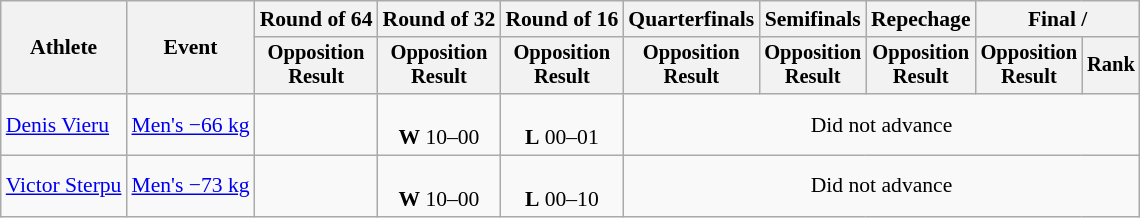<table class="wikitable" style="font-size:90%">
<tr>
<th rowspan="2">Athlete</th>
<th rowspan="2">Event</th>
<th>Round of 64</th>
<th>Round of 32</th>
<th>Round of 16</th>
<th>Quarterfinals</th>
<th>Semifinals</th>
<th>Repechage</th>
<th colspan=2>Final / </th>
</tr>
<tr style="font-size:95%">
<th>Opposition<br>Result</th>
<th>Opposition<br>Result</th>
<th>Opposition<br>Result</th>
<th>Opposition<br>Result</th>
<th>Opposition<br>Result</th>
<th>Opposition<br>Result</th>
<th>Opposition<br>Result</th>
<th>Rank</th>
</tr>
<tr align=center>
<td align=left><a href='#'>Denis Vieru</a></td>
<td align=left><a href='#'>Men's −66 kg</a></td>
<td></td>
<td> <br> <strong>W</strong> 10–00</td>
<td> <br> <strong>L</strong> 00–01</td>
<td colspan=5>Did not advance</td>
</tr>
<tr align=center>
<td align=left><a href='#'>Victor Sterpu</a></td>
<td align=left><a href='#'>Men's −73 kg</a></td>
<td></td>
<td> <br> <strong>W</strong> 10–00</td>
<td> <br> <strong>L</strong> 00–10</td>
<td colspan=5>Did not advance</td>
</tr>
</table>
